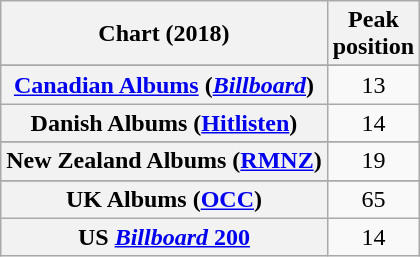<table class="wikitable sortable plainrowheaders" style="text-align:center">
<tr>
<th scope="col">Chart (2018)</th>
<th scope="col">Peak<br>position</th>
</tr>
<tr>
</tr>
<tr>
</tr>
<tr>
<th scope="row"><a href='#'>Canadian Albums</a> (<em><a href='#'>Billboard</a></em>)</th>
<td>13</td>
</tr>
<tr>
<th scope="row">Danish Albums (<a href='#'>Hitlisten</a>)</th>
<td>14</td>
</tr>
<tr>
</tr>
<tr>
</tr>
<tr>
</tr>
<tr>
<th scope="row">New Zealand Albums (<a href='#'>RMNZ</a>)</th>
<td>19</td>
</tr>
<tr>
</tr>
<tr>
</tr>
<tr>
<th scope="row">UK Albums (<a href='#'>OCC</a>)</th>
<td>65</td>
</tr>
<tr>
<th scope="row">US <a href='#'><em>Billboard</em> 200</a></th>
<td>14</td>
</tr>
</table>
